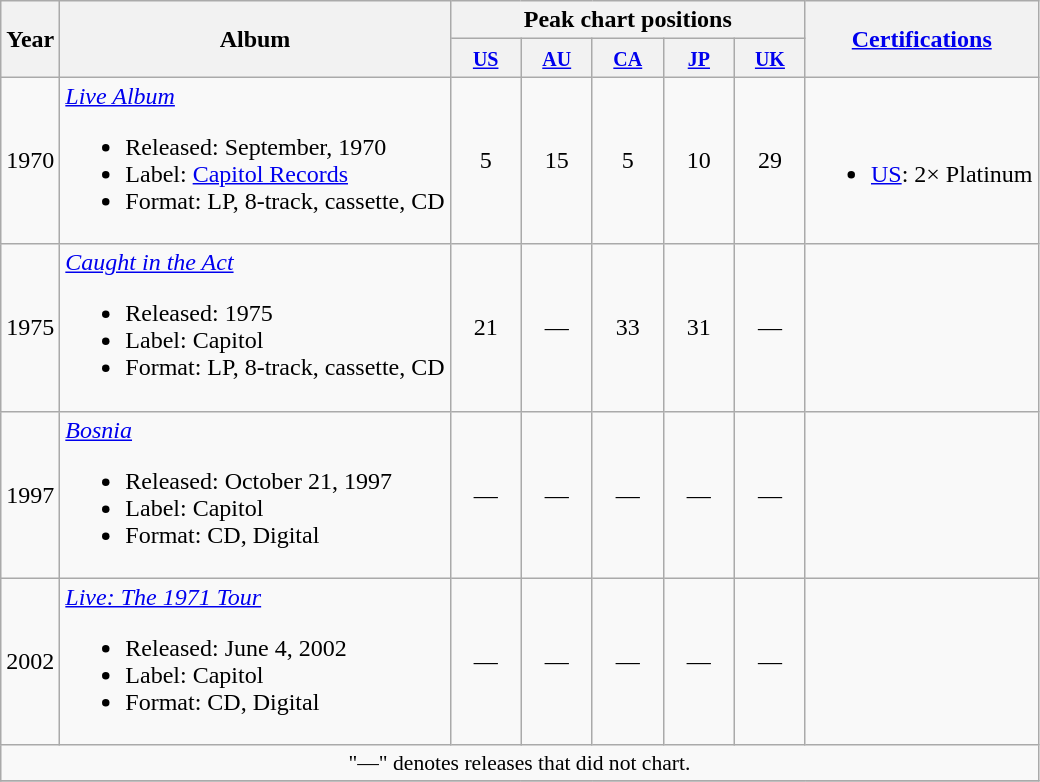<table class="wikitable">
<tr>
<th rowspan="2">Year</th>
<th rowspan="2">Album</th>
<th colspan="5">Peak chart positions</th>
<th rowspan="2"><a href='#'>Certifications</a></th>
</tr>
<tr>
<th width="40"><small><a href='#'>US</a><br></small></th>
<th width="40"><small><a href='#'>AU</a><br></small></th>
<th width="40"><small><a href='#'>CA</a><br></small></th>
<th width="40"><small><a href='#'>JP</a><br></small></th>
<th width="40"><small><a href='#'>UK</a><br></small></th>
</tr>
<tr>
<td>1970</td>
<td><em><a href='#'>Live Album</a></em><br><ul><li>Released: September, 1970</li><li>Label: <a href='#'>Capitol Records</a></li><li>Format: LP, 8-track, cassette, CD</li></ul></td>
<td align="center">5</td>
<td align="center">15</td>
<td align="center">5</td>
<td align="center">10</td>
<td align="center">29</td>
<td><br><ul><li><a href='#'>US</a>: 2× Platinum</li></ul></td>
</tr>
<tr>
<td>1975</td>
<td><em><a href='#'>Caught in the Act</a></em><br><ul><li>Released: 1975</li><li>Label: Capitol</li><li>Format: LP, 8-track, cassette, CD</li></ul></td>
<td align="center">21</td>
<td align="center">—</td>
<td align="center">33</td>
<td align="center">31</td>
<td align="center">—</td>
<td align="center"></td>
</tr>
<tr>
<td>1997</td>
<td><em><a href='#'>Bosnia</a></em><br><ul><li>Released: October 21, 1997</li><li>Label: Capitol</li><li>Format: CD, Digital</li></ul></td>
<td align="center">—</td>
<td align="center">—</td>
<td align="center">—</td>
<td align="center">—</td>
<td align="center">—</td>
<td align="center"></td>
</tr>
<tr>
<td>2002</td>
<td><em><a href='#'>Live: The 1971 Tour</a></em><br><ul><li>Released: June 4, 2002</li><li>Label: Capitol</li><li>Format: CD, Digital</li></ul></td>
<td align="center">—</td>
<td align="center">—</td>
<td align="center">—</td>
<td align="center">—</td>
<td align="center">—</td>
<td align="center"></td>
</tr>
<tr>
<td colspan="9" align="center" style="font-size:90%">"—" denotes releases that did not chart.</td>
</tr>
<tr>
</tr>
</table>
